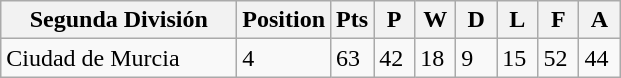<table class="wikitable">
<tr>
<th width="150">Segunda División</th>
<th width="20">Position</th>
<th width="20">Pts</th>
<th width="20">P</th>
<th width="20">W</th>
<th width="20">D</th>
<th width="20">L</th>
<th width="20">F</th>
<th width="20">A</th>
</tr>
<tr>
<td>Ciudad de Murcia</td>
<td>4</td>
<td>63</td>
<td>42</td>
<td>18</td>
<td>9</td>
<td>15</td>
<td>52</td>
<td>44</td>
</tr>
</table>
